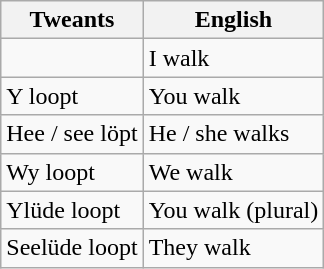<table class="wikitable">
<tr>
<th>Tweants</th>
<th>English</th>
</tr>
<tr>
<td></td>
<td>I walk</td>
</tr>
<tr>
<td>Y loopt</td>
<td>You walk</td>
</tr>
<tr>
<td>Hee / see löpt</td>
<td>He / she walks</td>
</tr>
<tr>
<td>Wy loopt</td>
<td>We walk</td>
</tr>
<tr>
<td>Ylüde loopt</td>
<td>You walk (plural)</td>
</tr>
<tr>
<td>Seelüde loopt</td>
<td>They walk</td>
</tr>
</table>
